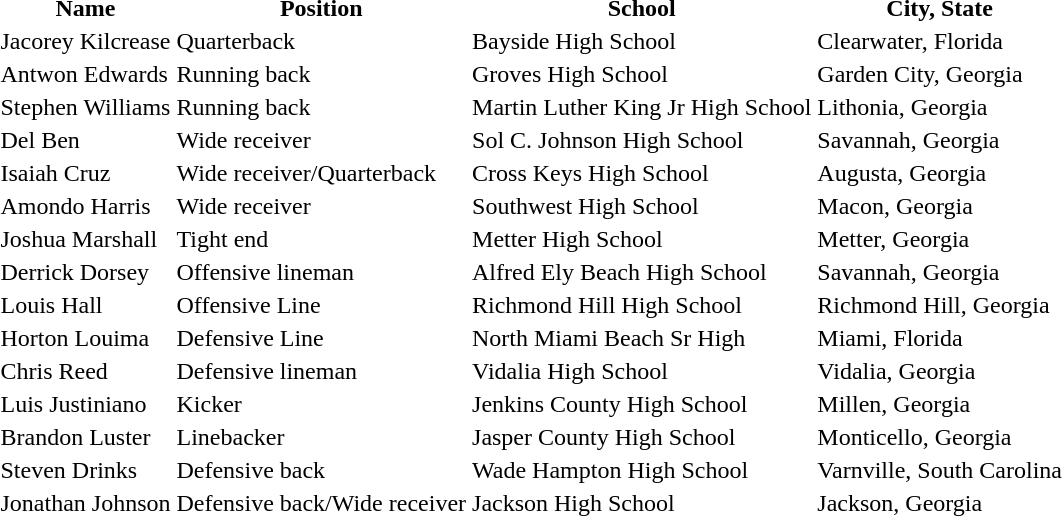<table>
<tr align:left>
<th>Name</th>
<th>Position</th>
<th>School</th>
<th>City, State</th>
</tr>
<tr>
<td>Jacorey Kilcrease</td>
<td>Quarterback</td>
<td>Bayside High School</td>
<td>Clearwater, Florida</td>
</tr>
<tr>
<td>Antwon Edwards</td>
<td>Running back</td>
<td>Groves High School</td>
<td>Garden City, Georgia</td>
</tr>
<tr>
<td>Stephen Williams</td>
<td>Running back</td>
<td>Martin Luther King Jr High School</td>
<td>Lithonia, Georgia</td>
</tr>
<tr>
<td>Del Ben</td>
<td>Wide receiver</td>
<td>Sol C. Johnson High School</td>
<td>Savannah, Georgia</td>
</tr>
<tr>
<td>Isaiah Cruz</td>
<td>Wide receiver/Quarterback</td>
<td>Cross Keys High School</td>
<td>Augusta, Georgia</td>
</tr>
<tr>
<td>Amondo Harris</td>
<td>Wide receiver</td>
<td>Southwest High School</td>
<td>Macon, Georgia</td>
</tr>
<tr>
<td>Joshua Marshall</td>
<td>Tight end</td>
<td>Metter High School</td>
<td>Metter, Georgia</td>
</tr>
<tr>
<td>Derrick Dorsey</td>
<td>Offensive lineman</td>
<td>Alfred Ely Beach High School</td>
<td>Savannah, Georgia</td>
</tr>
<tr>
<td>Louis Hall</td>
<td>Offensive Line</td>
<td>Richmond Hill High School</td>
<td>Richmond Hill, Georgia</td>
</tr>
<tr>
<td>Horton Louima</td>
<td>Defensive Line</td>
<td>North Miami Beach Sr High</td>
<td>Miami, Florida</td>
</tr>
<tr>
<td>Chris Reed</td>
<td>Defensive lineman</td>
<td>Vidalia High School</td>
<td>Vidalia, Georgia</td>
</tr>
<tr>
<td>Luis Justiniano</td>
<td>Kicker</td>
<td>Jenkins County High School</td>
<td>Millen, Georgia</td>
</tr>
<tr>
<td>Brandon Luster</td>
<td>Linebacker</td>
<td>Jasper County High School</td>
<td>Monticello, Georgia</td>
</tr>
<tr>
<td>Steven Drinks</td>
<td>Defensive back</td>
<td>Wade Hampton High School</td>
<td>Varnville, South Carolina</td>
</tr>
<tr>
<td>Jonathan Johnson</td>
<td>Defensive back/Wide receiver</td>
<td>Jackson High School</td>
<td>Jackson, Georgia</td>
</tr>
</table>
